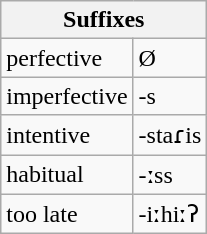<table class="wikitable">
<tr>
<th colspan=2>Suffixes</th>
</tr>
<tr>
<td>perfective</td>
<td>Ø</td>
</tr>
<tr>
<td>imperfective</td>
<td>-s</td>
</tr>
<tr>
<td>intentive</td>
<td>-staɾis</td>
</tr>
<tr>
<td>habitual</td>
<td>-ːss</td>
</tr>
<tr>
<td>too late</td>
<td>-iːhiːʔ</td>
</tr>
</table>
